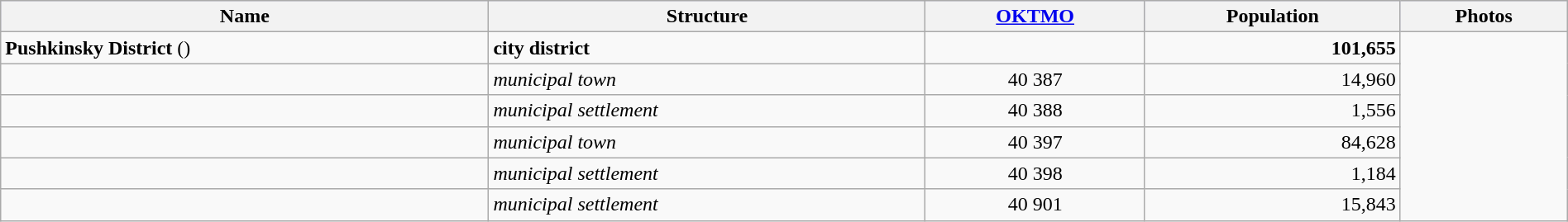<table width=100% class="wikitable">
<tr bgcolor="#CCCCFF" align="left">
<th>Name</th>
<th>Structure</th>
<th><a href='#'>OKTMO</a></th>
<th>Population</th>
<th>Photos</th>
</tr>
<tr valign="top">
<td><strong>Pushkinsky District</strong> ()</td>
<td align="left"><strong>city district</strong></td>
<td></td>
<td align="right"><strong>101,655</strong></td>
<td rowspan="8"></td>
</tr>
<tr>
<td><br></td>
<td align="left"><em>municipal town</em></td>
<td align="center">40 387</td>
<td align="right">14,960</td>
</tr>
<tr>
<td><br></td>
<td align="left"><em>municipal settlement</em></td>
<td align="center">40 388</td>
<td align="right">1,556</td>
</tr>
<tr>
<td><br></td>
<td align="left"><em>municipal town</em></td>
<td align="center">40 397</td>
<td align="right">84,628</td>
</tr>
<tr>
<td><br></td>
<td align="left"><em>municipal settlement</em></td>
<td align="center">40 398</td>
<td align="right">1,184</td>
</tr>
<tr>
<td><br></td>
<td align="left"><em>municipal settlement</em></td>
<td align="center">40 901</td>
<td align="right">15,843</td>
</tr>
</table>
